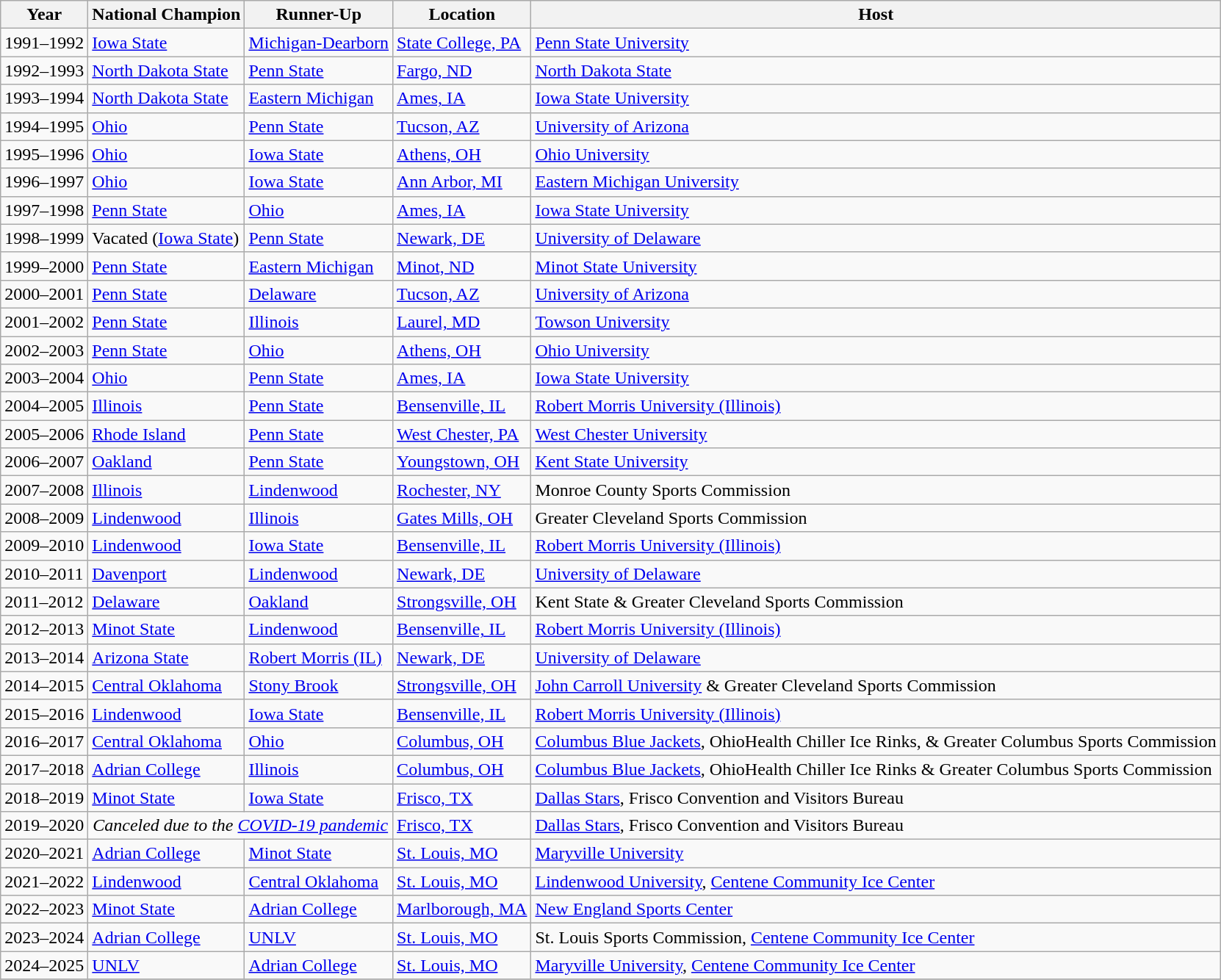<table class="wikitable">
<tr>
<th>Year</th>
<th>National Champion</th>
<th>Runner-Up</th>
<th>Location</th>
<th>Host</th>
</tr>
<tr>
<td>1991–1992</td>
<td><a href='#'>Iowa State</a></td>
<td><a href='#'>Michigan-Dearborn</a></td>
<td><a href='#'>State College, PA</a></td>
<td><a href='#'>Penn State University</a></td>
</tr>
<tr>
<td>1992–1993</td>
<td><a href='#'>North Dakota State</a></td>
<td><a href='#'>Penn State</a></td>
<td><a href='#'>Fargo, ND</a></td>
<td><a href='#'>North Dakota State</a></td>
</tr>
<tr>
<td>1993–1994</td>
<td><a href='#'>North Dakota State</a></td>
<td><a href='#'>Eastern Michigan</a></td>
<td><a href='#'>Ames, IA</a></td>
<td><a href='#'>Iowa State University</a></td>
</tr>
<tr>
<td>1994–1995</td>
<td><a href='#'>Ohio</a></td>
<td><a href='#'>Penn State</a></td>
<td><a href='#'>Tucson, AZ</a></td>
<td><a href='#'>University of Arizona</a></td>
</tr>
<tr>
<td>1995–1996</td>
<td><a href='#'>Ohio</a></td>
<td><a href='#'>Iowa State</a></td>
<td><a href='#'>Athens, OH</a></td>
<td><a href='#'>Ohio University</a></td>
</tr>
<tr>
<td>1996–1997</td>
<td><a href='#'>Ohio</a></td>
<td><a href='#'>Iowa State</a></td>
<td><a href='#'>Ann Arbor, MI</a></td>
<td><a href='#'>Eastern Michigan University</a></td>
</tr>
<tr>
<td>1997–1998</td>
<td><a href='#'>Penn State</a></td>
<td><a href='#'>Ohio</a></td>
<td><a href='#'>Ames, IA</a></td>
<td><a href='#'>Iowa State University</a></td>
</tr>
<tr>
<td>1998–1999</td>
<td>Vacated (<a href='#'>Iowa State</a>)</td>
<td><a href='#'>Penn State</a></td>
<td><a href='#'>Newark, DE</a></td>
<td><a href='#'>University of Delaware</a></td>
</tr>
<tr>
<td>1999–2000</td>
<td><a href='#'>Penn State</a></td>
<td><a href='#'>Eastern Michigan</a></td>
<td><a href='#'>Minot, ND</a></td>
<td><a href='#'>Minot State University</a></td>
</tr>
<tr>
<td>2000–2001</td>
<td><a href='#'>Penn State</a></td>
<td><a href='#'>Delaware</a></td>
<td><a href='#'>Tucson, AZ</a></td>
<td><a href='#'>University of Arizona</a></td>
</tr>
<tr>
<td>2001–2002</td>
<td><a href='#'>Penn State</a></td>
<td><a href='#'>Illinois</a></td>
<td><a href='#'>Laurel, MD</a></td>
<td><a href='#'>Towson University</a></td>
</tr>
<tr>
<td>2002–2003</td>
<td><a href='#'>Penn State</a></td>
<td><a href='#'>Ohio</a></td>
<td><a href='#'>Athens, OH</a></td>
<td><a href='#'>Ohio University</a></td>
</tr>
<tr>
<td>2003–2004</td>
<td><a href='#'>Ohio</a></td>
<td><a href='#'>Penn State</a></td>
<td><a href='#'>Ames, IA</a></td>
<td><a href='#'>Iowa State University</a></td>
</tr>
<tr>
<td>2004–2005</td>
<td><a href='#'>Illinois</a></td>
<td><a href='#'>Penn State</a></td>
<td><a href='#'>Bensenville, IL</a></td>
<td><a href='#'>Robert Morris University (Illinois)</a></td>
</tr>
<tr>
<td>2005–2006</td>
<td><a href='#'>Rhode Island</a></td>
<td><a href='#'>Penn State</a></td>
<td><a href='#'>West Chester, PA</a></td>
<td><a href='#'>West Chester University</a></td>
</tr>
<tr>
<td>2006–2007</td>
<td><a href='#'>Oakland</a></td>
<td><a href='#'>Penn State</a></td>
<td><a href='#'>Youngstown, OH</a></td>
<td><a href='#'>Kent State University</a></td>
</tr>
<tr>
<td>2007–2008</td>
<td><a href='#'>Illinois</a></td>
<td><a href='#'>Lindenwood</a></td>
<td><a href='#'>Rochester, NY</a></td>
<td>Monroe County Sports Commission</td>
</tr>
<tr>
<td>2008–2009</td>
<td><a href='#'>Lindenwood</a></td>
<td><a href='#'>Illinois</a></td>
<td><a href='#'>Gates Mills, OH</a></td>
<td>Greater Cleveland Sports Commission</td>
</tr>
<tr>
<td>2009–2010</td>
<td><a href='#'>Lindenwood</a></td>
<td><a href='#'>Iowa State</a></td>
<td><a href='#'>Bensenville, IL</a></td>
<td><a href='#'>Robert Morris University (Illinois)</a></td>
</tr>
<tr>
<td>2010–2011</td>
<td><a href='#'>Davenport</a></td>
<td><a href='#'>Lindenwood</a></td>
<td><a href='#'>Newark, DE</a></td>
<td><a href='#'>University of Delaware</a></td>
</tr>
<tr>
<td>2011–2012</td>
<td><a href='#'>Delaware</a></td>
<td><a href='#'>Oakland</a></td>
<td><a href='#'>Strongsville, OH</a></td>
<td>Kent State & Greater Cleveland Sports Commission</td>
</tr>
<tr>
<td>2012–2013</td>
<td><a href='#'>Minot State</a></td>
<td><a href='#'>Lindenwood</a></td>
<td><a href='#'>Bensenville, IL</a></td>
<td><a href='#'>Robert Morris University (Illinois)</a></td>
</tr>
<tr>
<td>2013–2014</td>
<td><a href='#'>Arizona State</a></td>
<td><a href='#'>Robert Morris (IL)</a></td>
<td><a href='#'>Newark, DE</a></td>
<td><a href='#'>University of Delaware</a></td>
</tr>
<tr>
<td>2014–2015</td>
<td><a href='#'>Central Oklahoma</a></td>
<td><a href='#'>Stony Brook</a></td>
<td><a href='#'>Strongsville, OH</a></td>
<td><a href='#'>John Carroll University</a> & Greater Cleveland Sports Commission</td>
</tr>
<tr>
<td>2015–2016</td>
<td><a href='#'>Lindenwood</a></td>
<td><a href='#'>Iowa State</a></td>
<td><a href='#'>Bensenville, IL</a></td>
<td><a href='#'>Robert Morris University (Illinois)</a></td>
</tr>
<tr>
<td>2016–2017</td>
<td><a href='#'>Central Oklahoma</a></td>
<td><a href='#'>Ohio</a></td>
<td><a href='#'>Columbus, OH</a></td>
<td><a href='#'>Columbus Blue Jackets</a>, OhioHealth Chiller Ice Rinks, & Greater Columbus Sports Commission</td>
</tr>
<tr>
<td>2017–2018</td>
<td><a href='#'>Adrian College</a></td>
<td><a href='#'>Illinois</a></td>
<td><a href='#'>Columbus, OH</a></td>
<td><a href='#'>Columbus Blue Jackets</a>, OhioHealth Chiller Ice Rinks & Greater Columbus Sports Commission</td>
</tr>
<tr>
<td>2018–2019</td>
<td><a href='#'>Minot State</a></td>
<td><a href='#'>Iowa State</a></td>
<td><a href='#'>Frisco, TX</a></td>
<td><a href='#'>Dallas Stars</a>, Frisco Convention and Visitors Bureau</td>
</tr>
<tr>
<td>2019–2020</td>
<td colspan="2" align=center><em>Canceled due to the <a href='#'>COVID-19 pandemic</a></em></td>
<td><a href='#'>Frisco, TX</a></td>
<td><a href='#'>Dallas Stars</a>, Frisco Convention and Visitors Bureau</td>
</tr>
<tr>
<td>2020–2021</td>
<td><a href='#'>Adrian College</a></td>
<td><a href='#'>Minot State</a></td>
<td><a href='#'>St. Louis, MO</a></td>
<td><a href='#'>Maryville University</a></td>
</tr>
<tr>
<td>2021–2022</td>
<td><a href='#'>Lindenwood</a></td>
<td><a href='#'>Central Oklahoma</a></td>
<td><a href='#'>St. Louis, MO</a></td>
<td><a href='#'>Lindenwood University</a>, <a href='#'>Centene Community Ice Center</a></td>
</tr>
<tr>
<td>2022–2023</td>
<td><a href='#'>Minot State</a></td>
<td><a href='#'>Adrian College</a></td>
<td><a href='#'>Marlborough, MA</a></td>
<td><a href='#'>New England Sports Center</a></td>
</tr>
<tr>
<td>2023–2024</td>
<td><a href='#'>Adrian College</a></td>
<td><a href='#'>UNLV</a></td>
<td><a href='#'>St. Louis, MO</a></td>
<td>St. Louis Sports Commission, <a href='#'>Centene Community Ice Center</a></td>
</tr>
<tr>
<td>2024–2025</td>
<td><a href='#'>UNLV</a></td>
<td><a href='#'>Adrian College</a></td>
<td><a href='#'>St. Louis, MO</a></td>
<td><a href='#'>Maryville University</a>, <a href='#'>Centene Community Ice Center</a></td>
</tr>
<tr>
</tr>
</table>
